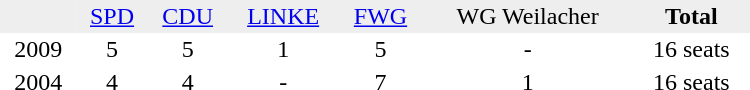<table border="0" cellpadding="2" cellspacing="0" width="500">
<tr bgcolor="#eeeeee" align="center">
<td></td>
<td><a href='#'>SPD</a></td>
<td><a href='#'>CDU</a></td>
<td><a href='#'>LINKE</a></td>
<td><a href='#'>FWG</a></td>
<td>WG Weilacher</td>
<td><strong>Total</strong></td>
</tr>
<tr align="center">
<td>2009</td>
<td>5</td>
<td>5</td>
<td>1</td>
<td>5</td>
<td>-</td>
<td>16 seats</td>
</tr>
<tr align="center">
<td>2004</td>
<td>4</td>
<td>4</td>
<td>-</td>
<td>7</td>
<td>1</td>
<td>16 seats</td>
</tr>
</table>
